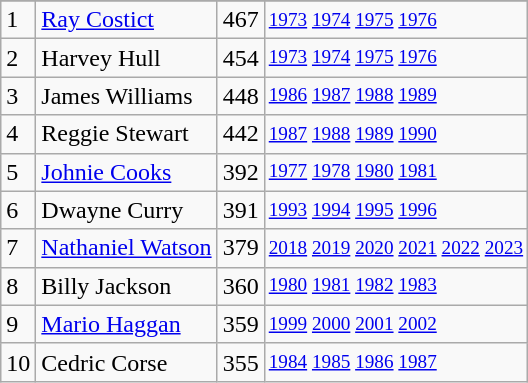<table class="wikitable">
<tr>
</tr>
<tr>
<td>1</td>
<td><a href='#'>Ray Costict</a></td>
<td>467</td>
<td style="font-size:80%;"><a href='#'>1973</a> <a href='#'>1974</a> <a href='#'>1975</a> <a href='#'>1976</a></td>
</tr>
<tr>
<td>2</td>
<td>Harvey Hull</td>
<td>454</td>
<td style="font-size:80%;"><a href='#'>1973</a> <a href='#'>1974</a> <a href='#'>1975</a> <a href='#'>1976</a></td>
</tr>
<tr>
<td>3</td>
<td>James Williams</td>
<td>448</td>
<td style="font-size:80%;"><a href='#'>1986</a> <a href='#'>1987</a> <a href='#'>1988</a> <a href='#'>1989</a></td>
</tr>
<tr>
<td>4</td>
<td>Reggie Stewart</td>
<td>442</td>
<td style="font-size:80%;"><a href='#'>1987</a> <a href='#'>1988</a> <a href='#'>1989</a> <a href='#'>1990</a></td>
</tr>
<tr>
<td>5</td>
<td><a href='#'>Johnie Cooks</a></td>
<td>392</td>
<td style="font-size:80%;"><a href='#'>1977</a> <a href='#'>1978</a> <a href='#'>1980</a> <a href='#'>1981</a></td>
</tr>
<tr>
<td>6</td>
<td>Dwayne Curry</td>
<td>391</td>
<td style="font-size:80%;"><a href='#'>1993</a> <a href='#'>1994</a> <a href='#'>1995</a> <a href='#'>1996</a></td>
</tr>
<tr>
<td>7</td>
<td><a href='#'>Nathaniel Watson</a></td>
<td>379</td>
<td style="font-size:80%;"><a href='#'>2018</a> <a href='#'>2019</a> <a href='#'>2020</a> <a href='#'>2021</a> <a href='#'>2022</a> <a href='#'>2023</a></td>
</tr>
<tr>
<td>8</td>
<td>Billy Jackson</td>
<td>360</td>
<td style="font-size:80%;"><a href='#'>1980</a> <a href='#'>1981</a> <a href='#'>1982</a> <a href='#'>1983</a></td>
</tr>
<tr>
<td>9</td>
<td><a href='#'>Mario Haggan</a></td>
<td>359</td>
<td style="font-size:80%;"><a href='#'>1999</a> <a href='#'>2000</a> <a href='#'>2001</a> <a href='#'>2002</a></td>
</tr>
<tr>
<td>10</td>
<td>Cedric Corse</td>
<td>355</td>
<td style="font-size:80%;"><a href='#'>1984</a> <a href='#'>1985</a> <a href='#'>1986</a> <a href='#'>1987</a></td>
</tr>
</table>
